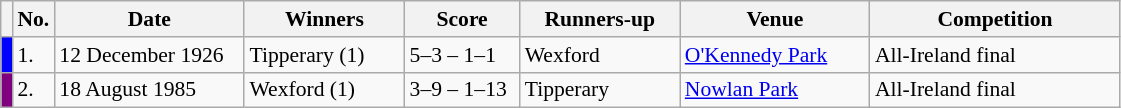<table class="wikitable" style="font-size:90%">
<tr>
<th width=1></th>
<th width=5>No.</th>
<th width=120>Date</th>
<th width=100>Winners</th>
<th width=70>Score</th>
<th width=100>Runners-up</th>
<th width=120>Venue</th>
<th width=160>Competition</th>
</tr>
<tr>
<td style="background-color:#0000ff"></td>
<td>1.</td>
<td>12 December 1926</td>
<td>Tipperary (1)</td>
<td>5–3 – 1–1</td>
<td>Wexford</td>
<td><a href='#'>O'Kennedy Park</a></td>
<td>All-Ireland final</td>
</tr>
<tr>
<td style="background-color:#800080"></td>
<td>2.</td>
<td>18 August 1985</td>
<td>Wexford (1)</td>
<td>3–9 – 1–13</td>
<td>Tipperary</td>
<td><a href='#'>Nowlan Park</a></td>
<td>All-Ireland final</td>
</tr>
</table>
